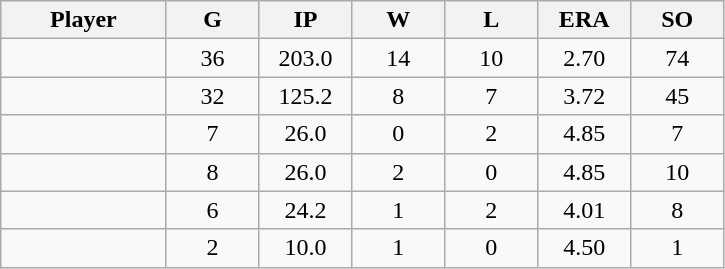<table class="wikitable sortable">
<tr>
<th bgcolor="#DDDDFF" width="16%">Player</th>
<th bgcolor="#DDDDFF" width="9%">G</th>
<th bgcolor="#DDDDFF" width="9%">IP</th>
<th bgcolor="#DDDDFF" width="9%">W</th>
<th bgcolor="#DDDDFF" width="9%">L</th>
<th bgcolor="#DDDDFF" width="9%">ERA</th>
<th bgcolor="#DDDDFF" width="9%">SO</th>
</tr>
<tr align="center">
<td></td>
<td>36</td>
<td>203.0</td>
<td>14</td>
<td>10</td>
<td>2.70</td>
<td>74</td>
</tr>
<tr align="center">
<td></td>
<td>32</td>
<td>125.2</td>
<td>8</td>
<td>7</td>
<td>3.72</td>
<td>45</td>
</tr>
<tr align="center">
<td></td>
<td>7</td>
<td>26.0</td>
<td>0</td>
<td>2</td>
<td>4.85</td>
<td>7</td>
</tr>
<tr align="center">
<td></td>
<td>8</td>
<td>26.0</td>
<td>2</td>
<td>0</td>
<td>4.85</td>
<td>10</td>
</tr>
<tr align="center">
<td></td>
<td>6</td>
<td>24.2</td>
<td>1</td>
<td>2</td>
<td>4.01</td>
<td>8</td>
</tr>
<tr align="center">
<td></td>
<td>2</td>
<td>10.0</td>
<td>1</td>
<td>0</td>
<td>4.50</td>
<td>1</td>
</tr>
</table>
